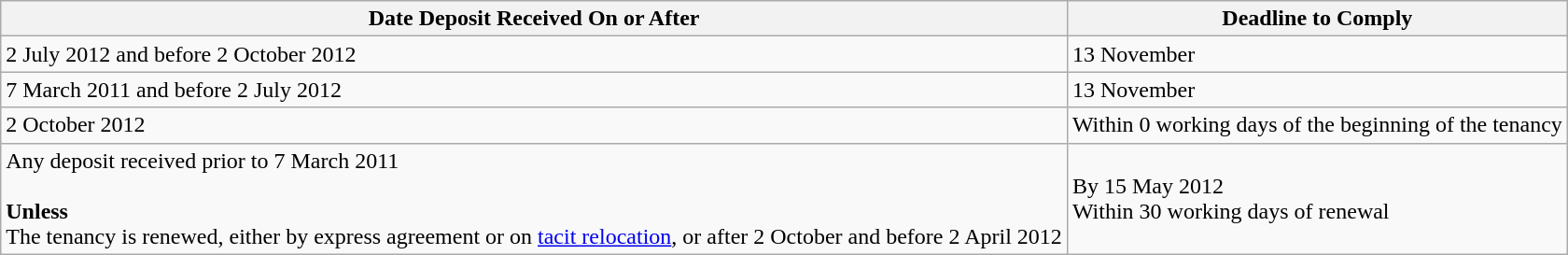<table class="wikitable">
<tr>
<th>Date Deposit Received On or After</th>
<th>Deadline to Comply</th>
</tr>
<tr>
<td>2 July 2012 and before 2 October 2012</td>
<td>13 November</td>
</tr>
<tr>
<td>7 March 2011 and before 2 July 2012</td>
<td>13 November</td>
</tr>
<tr>
<td>2 October 2012</td>
<td>Within 0 working days of the beginning of the tenancy</td>
</tr>
<tr>
<td>Any deposit received prior to 7 March 2011<br><br><strong>Unless</strong><br>The tenancy is renewed, either by express agreement or on <a href='#'>tacit relocation</a>, or after 2 October and before 2 April 2012</td>
<td>By 15 May 2012<br>Within 30 working days of renewal</td>
</tr>
</table>
